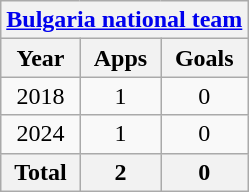<table class="wikitable" style="text-align:center">
<tr>
<th colspan=3><a href='#'>Bulgaria national team</a></th>
</tr>
<tr>
<th>Year</th>
<th>Apps</th>
<th>Goals</th>
</tr>
<tr>
<td>2018</td>
<td>1</td>
<td>0</td>
</tr>
<tr>
<td>2024</td>
<td>1</td>
<td>0</td>
</tr>
<tr>
<th>Total</th>
<th>2</th>
<th>0</th>
</tr>
</table>
